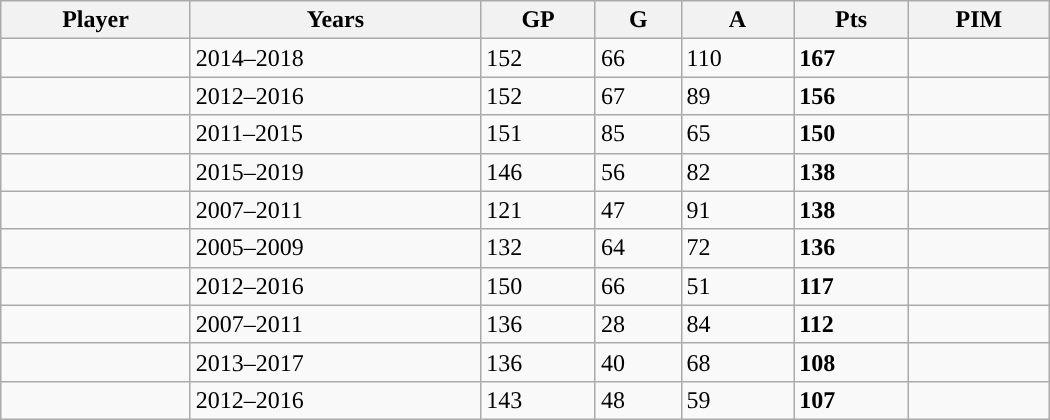<table class="wikitable sortable" width ="700" cellpadding="1" border="1" cellspacing="0">
<tr>
<th>Player</th>
<th>Years</th>
<th>GP</th>
<th>G</th>
<th>A</th>
<th>Pts</th>
<th>PIM</th>
</tr>
<tr>
<td></td>
<td>2014–2018</td>
<td>152</td>
<td>66</td>
<td>110</td>
<td><strong>167</strong></td>
<td></td>
</tr>
<tr>
<td></td>
<td>2012–2016</td>
<td>152</td>
<td>67</td>
<td>89</td>
<td><strong>156</strong></td>
<td></td>
</tr>
<tr>
<td></td>
<td>2011–2015</td>
<td>151</td>
<td>85</td>
<td>65</td>
<td><strong>150</strong></td>
<td></td>
</tr>
<tr>
<td></td>
<td>2015–2019</td>
<td>146</td>
<td>56</td>
<td>82</td>
<td><strong>138</strong></td>
<td></td>
</tr>
<tr>
<td></td>
<td>2007–2011</td>
<td>121</td>
<td>47</td>
<td>91</td>
<td><strong>138</strong></td>
<td></td>
</tr>
<tr>
<td></td>
<td>2005–2009</td>
<td>132</td>
<td>64</td>
<td>72</td>
<td><strong>136</strong></td>
<td></td>
</tr>
<tr>
<td></td>
<td>2012–2016</td>
<td>150</td>
<td>66</td>
<td>51</td>
<td><strong>117</strong></td>
<td></td>
</tr>
<tr>
<td></td>
<td>2007–2011</td>
<td>136</td>
<td>28</td>
<td>84</td>
<td><strong>112</strong></td>
<td></td>
</tr>
<tr>
<td></td>
<td>2013–2017</td>
<td>136</td>
<td>40</td>
<td>68</td>
<td><strong>108</strong></td>
<td></td>
</tr>
<tr>
<td></td>
<td>2012–2016</td>
<td>143</td>
<td>48</td>
<td>59</td>
<td><strong>107</strong></td>
<td></td>
</tr>
</table>
